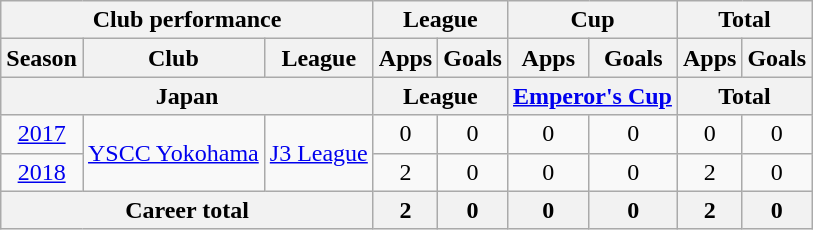<table class="wikitable" style="text-align:center">
<tr>
<th colspan=3>Club performance</th>
<th colspan=2>League</th>
<th colspan=2>Cup</th>
<th colspan=2>Total</th>
</tr>
<tr>
<th>Season</th>
<th>Club</th>
<th>League</th>
<th>Apps</th>
<th>Goals</th>
<th>Apps</th>
<th>Goals</th>
<th>Apps</th>
<th>Goals</th>
</tr>
<tr>
<th colspan=3>Japan</th>
<th colspan=2>League</th>
<th colspan=2><a href='#'>Emperor's Cup</a></th>
<th colspan=2>Total</th>
</tr>
<tr>
<td><a href='#'>2017</a></td>
<td rowspan="2"><a href='#'>YSCC Yokohama</a></td>
<td rowspan="2"><a href='#'>J3 League</a></td>
<td>0</td>
<td>0</td>
<td>0</td>
<td>0</td>
<td>0</td>
<td>0</td>
</tr>
<tr>
<td><a href='#'>2018</a></td>
<td>2</td>
<td>0</td>
<td>0</td>
<td>0</td>
<td>2</td>
<td>0</td>
</tr>
<tr>
<th colspan=3>Career total</th>
<th>2</th>
<th>0</th>
<th>0</th>
<th>0</th>
<th>2</th>
<th>0</th>
</tr>
</table>
